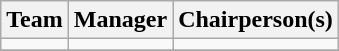<table class="wikitable sortable" style="text-align: left;">
<tr>
<th>Team</th>
<th>Manager</th>
<th>Chairperson(s)</th>
</tr>
<tr>
<td></td>
<td></td>
<td></td>
</tr>
<tr>
</tr>
</table>
